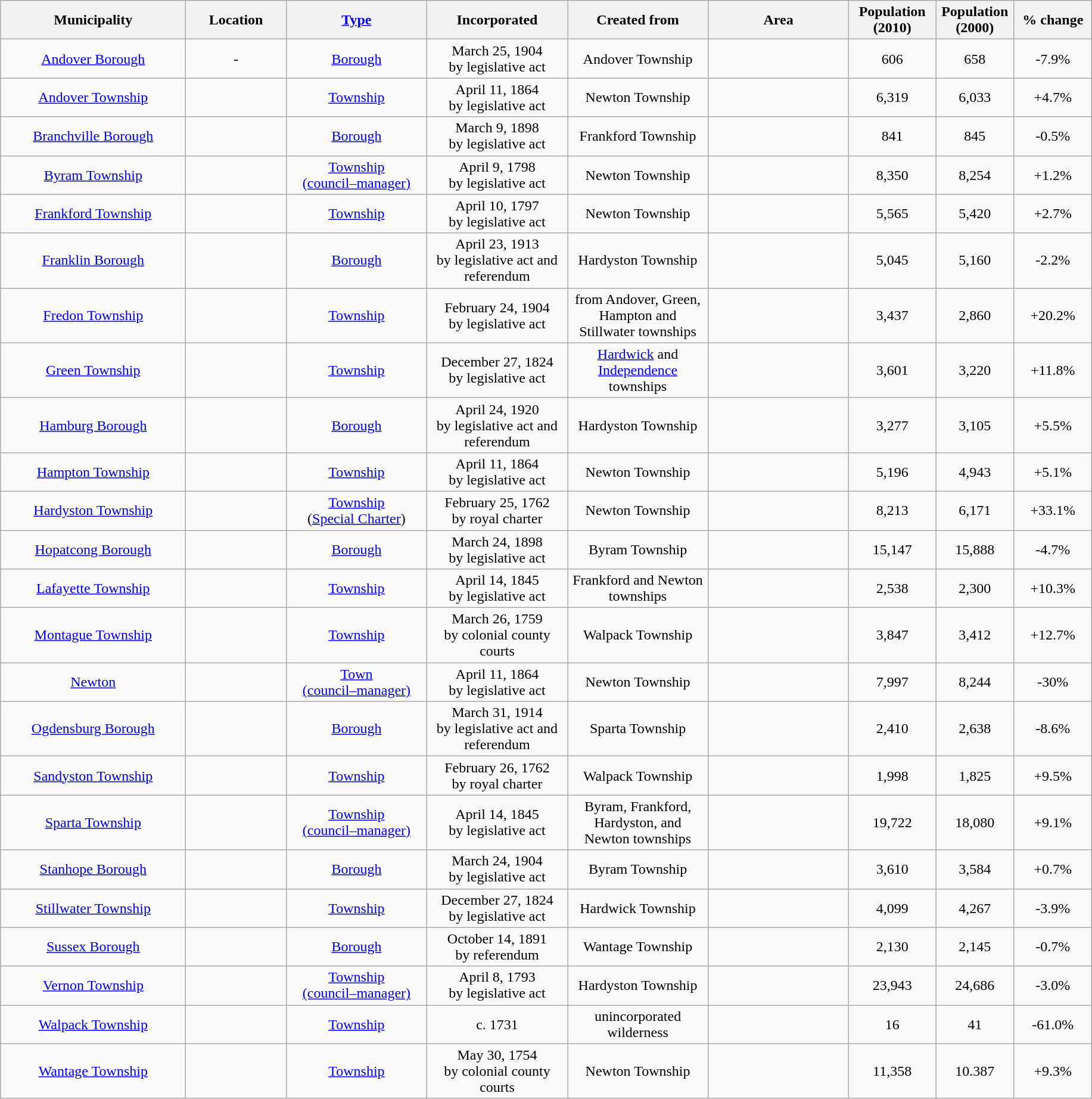<table class="wikitable" border="1" style="text-align:center">
<tr>
<th scope=col width=200>Municipality</th>
<th scope=col width=105>Location</th>
<th scope=col width=150><a href='#'>Type</a></th>
<th scope=col width=150>Incorporated</th>
<th scope=col width=150>Created from</th>
<th scope=col width=150>Area</th>
<th scope=col width=90>Population (2010)</th>
<th scope=col width=80>Population (2000)</th>
<th scope=col width=80>% change</th>
</tr>
<tr>
<td><a href='#'>Andover Borough</a></td>
<td>-</td>
<td><a href='#'>Borough</a></td>
<td>March 25, 1904<br>by legislative act</td>
<td>Andover Township</td>
<td></td>
<td>606</td>
<td>658</td>
<td>-7.9%</td>
</tr>
<tr>
<td><a href='#'>Andover Township</a></td>
<td></td>
<td><a href='#'>Township</a></td>
<td>April 11, 1864<br>by legislative act</td>
<td>Newton Township</td>
<td></td>
<td>6,319</td>
<td>6,033</td>
<td>+4.7%</td>
</tr>
<tr>
<td><a href='#'>Branchville Borough</a></td>
<td></td>
<td><a href='#'>Borough</a></td>
<td>March 9, 1898<br>by legislative act</td>
<td>Frankford Township</td>
<td></td>
<td>841</td>
<td>845</td>
<td>-0.5%</td>
</tr>
<tr>
<td><a href='#'>Byram Township</a></td>
<td></td>
<td><a href='#'>Township</a><br><a href='#'>(council–manager)</a></td>
<td>April 9, 1798<br>by legislative act</td>
<td>Newton Township</td>
<td></td>
<td>8,350</td>
<td>8,254</td>
<td>+1.2%</td>
</tr>
<tr>
<td><a href='#'>Frankford Township</a></td>
<td></td>
<td><a href='#'>Township</a></td>
<td>April 10, 1797<br>by legislative act</td>
<td>Newton Township</td>
<td></td>
<td>5,565</td>
<td>5,420</td>
<td>+2.7%</td>
</tr>
<tr>
<td><a href='#'>Franklin Borough</a></td>
<td></td>
<td><a href='#'>Borough</a></td>
<td>April 23, 1913<br>by legislative act and referendum</td>
<td>Hardyston Township</td>
<td></td>
<td>5,045</td>
<td>5,160</td>
<td>-2.2%</td>
</tr>
<tr>
<td><a href='#'>Fredon Township</a></td>
<td></td>
<td><a href='#'>Township</a></td>
<td>February 24, 1904<br>by legislative act</td>
<td>from Andover, Green, Hampton and Stillwater townships</td>
<td></td>
<td>3,437</td>
<td>2,860</td>
<td>+20.2%</td>
</tr>
<tr>
<td><a href='#'>Green Township</a></td>
<td></td>
<td><a href='#'>Township</a></td>
<td>December 27, 1824<br>by legislative act</td>
<td><a href='#'>Hardwick</a> and<br><a href='#'>Independence</a> townships</td>
<td></td>
<td>3,601</td>
<td>3,220</td>
<td>+11.8%</td>
</tr>
<tr>
<td><a href='#'>Hamburg Borough</a></td>
<td></td>
<td><a href='#'>Borough</a></td>
<td>April 24, 1920<br>by legislative act and referendum</td>
<td>Hardyston Township</td>
<td></td>
<td>3,277</td>
<td>3,105</td>
<td>+5.5%</td>
</tr>
<tr>
<td><a href='#'>Hampton Township</a></td>
<td></td>
<td><a href='#'>Township</a></td>
<td>April 11, 1864<br>by legislative act</td>
<td>Newton Township</td>
<td></td>
<td>5,196</td>
<td>4,943</td>
<td>+5.1%</td>
</tr>
<tr>
<td><a href='#'>Hardyston Township</a></td>
<td></td>
<td><a href='#'>Township</a><br>(<a href='#'>Special Charter</a>)</td>
<td>February 25, 1762<br>by royal charter</td>
<td>Newton Township</td>
<td></td>
<td>8,213</td>
<td>6,171</td>
<td>+33.1%</td>
</tr>
<tr>
<td><a href='#'>Hopatcong Borough</a></td>
<td></td>
<td><a href='#'>Borough</a></td>
<td>March 24, 1898<br>by legislative act</td>
<td>Byram Township</td>
<td></td>
<td>15,147</td>
<td>15,888</td>
<td>-4.7%</td>
</tr>
<tr>
<td><a href='#'>Lafayette Township</a></td>
<td></td>
<td><a href='#'>Township</a></td>
<td>April 14, 1845<br>by legislative act</td>
<td>Frankford and Newton townships</td>
<td></td>
<td>2,538</td>
<td>2,300</td>
<td>+10.3%</td>
</tr>
<tr>
<td><a href='#'>Montague Township</a></td>
<td></td>
<td><a href='#'>Township</a></td>
<td>March 26, 1759<br>by colonial county courts</td>
<td>Walpack Township</td>
<td></td>
<td>3,847</td>
<td>3,412</td>
<td>+12.7%</td>
</tr>
<tr>
<td><a href='#'>Newton</a></td>
<td></td>
<td><a href='#'>Town</a><br><a href='#'>(council–manager)</a></td>
<td>April 11, 1864<br>by legislative act</td>
<td>Newton Township</td>
<td></td>
<td>7,997</td>
<td>8,244</td>
<td>-30%</td>
</tr>
<tr>
<td><a href='#'>Ogdensburg Borough</a></td>
<td></td>
<td><a href='#'>Borough</a></td>
<td>March 31, 1914<br>by legislative act and referendum</td>
<td>Sparta Township</td>
<td></td>
<td>2,410</td>
<td>2,638</td>
<td>-8.6%</td>
</tr>
<tr>
<td><a href='#'>Sandyston Township</a></td>
<td></td>
<td><a href='#'>Township</a></td>
<td>February 26, 1762<br>by royal charter</td>
<td>Walpack Township</td>
<td></td>
<td>1,998</td>
<td>1,825</td>
<td>+9.5%</td>
</tr>
<tr>
<td><a href='#'>Sparta Township</a></td>
<td></td>
<td><a href='#'>Township</a><br><a href='#'>(council–manager)</a></td>
<td>April 14, 1845<br>by legislative act</td>
<td>Byram, Frankford, Hardyston, and Newton townships</td>
<td></td>
<td>19,722</td>
<td>18,080</td>
<td>+9.1%</td>
</tr>
<tr>
<td><a href='#'>Stanhope Borough</a></td>
<td></td>
<td><a href='#'>Borough</a></td>
<td>March 24, 1904<br>by legislative act</td>
<td>Byram Township</td>
<td></td>
<td>3,610</td>
<td>3,584</td>
<td>+0.7%</td>
</tr>
<tr>
<td><a href='#'>Stillwater Township</a></td>
<td></td>
<td><a href='#'>Township</a></td>
<td>December 27, 1824<br>by legislative act</td>
<td>Hardwick Township</td>
<td></td>
<td>4,099</td>
<td>4,267</td>
<td>-3.9%</td>
</tr>
<tr>
<td><a href='#'>Sussex Borough</a></td>
<td></td>
<td><a href='#'>Borough</a></td>
<td>October 14, 1891<br>by referendum</td>
<td>Wantage Township</td>
<td></td>
<td>2,130</td>
<td>2,145</td>
<td>-0.7%</td>
</tr>
<tr>
<td><a href='#'>Vernon Township</a></td>
<td></td>
<td><a href='#'>Township</a><br><a href='#'>(council–manager)</a></td>
<td>April 8, 1793<br>by legislative act</td>
<td>Hardyston Township</td>
<td></td>
<td>23,943</td>
<td>24,686</td>
<td>-3.0%</td>
</tr>
<tr>
<td><a href='#'>Walpack Township</a></td>
<td></td>
<td><a href='#'>Township</a></td>
<td>c. 1731</td>
<td>unincorporated wilderness</td>
<td></td>
<td>16</td>
<td>41</td>
<td>-61.0%</td>
</tr>
<tr>
<td><a href='#'>Wantage Township</a></td>
<td></td>
<td><a href='#'>Township</a></td>
<td>May 30, 1754<br>by colonial county courts</td>
<td>Newton Township</td>
<td></td>
<td>11,358</td>
<td>10.387</td>
<td>+9.3%</td>
</tr>
</table>
